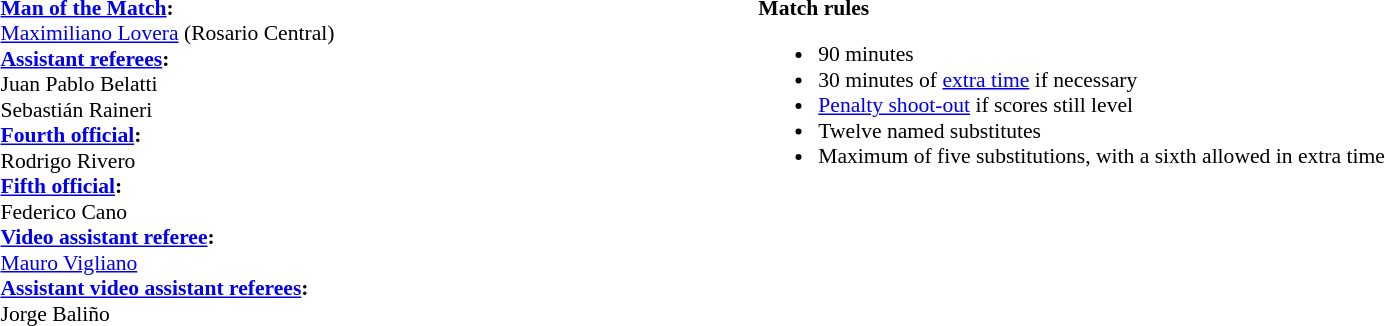<table width=100% style="font-size: 90%">
<tr>
<td><br><strong><a href='#'>Man of the Match</a>:</strong>
<br><a href='#'>Maximiliano Lovera</a> (Rosario Central)
<br>
<strong><a href='#'>Assistant referees</a>:</strong>
<br>Juan Pablo Belatti
<br>Sebastián Raineri
<br><strong><a href='#'>Fourth official</a>:</strong>
<br>Rodrigo Rivero
<br><strong><a href='#'>Fifth official</a>:</strong>
<br>Federico Cano
<br><strong><a href='#'>Video assistant referee</a>:</strong>
<br><a href='#'>Mauro Vigliano</a>
<br><strong><a href='#'>Assistant video assistant referees</a>:</strong>
<br>Jorge Baliño</td>
<td style="width:60%; vertical-align:top"><br><strong>Match rules</strong><ul><li>90 minutes</li><li>30 minutes of <a href='#'>extra time</a> if necessary</li><li><a href='#'>Penalty shoot-out</a> if scores still level</li><li>Twelve named substitutes</li><li>Maximum of five substitutions, with a sixth allowed in extra time</li></ul></td>
</tr>
</table>
